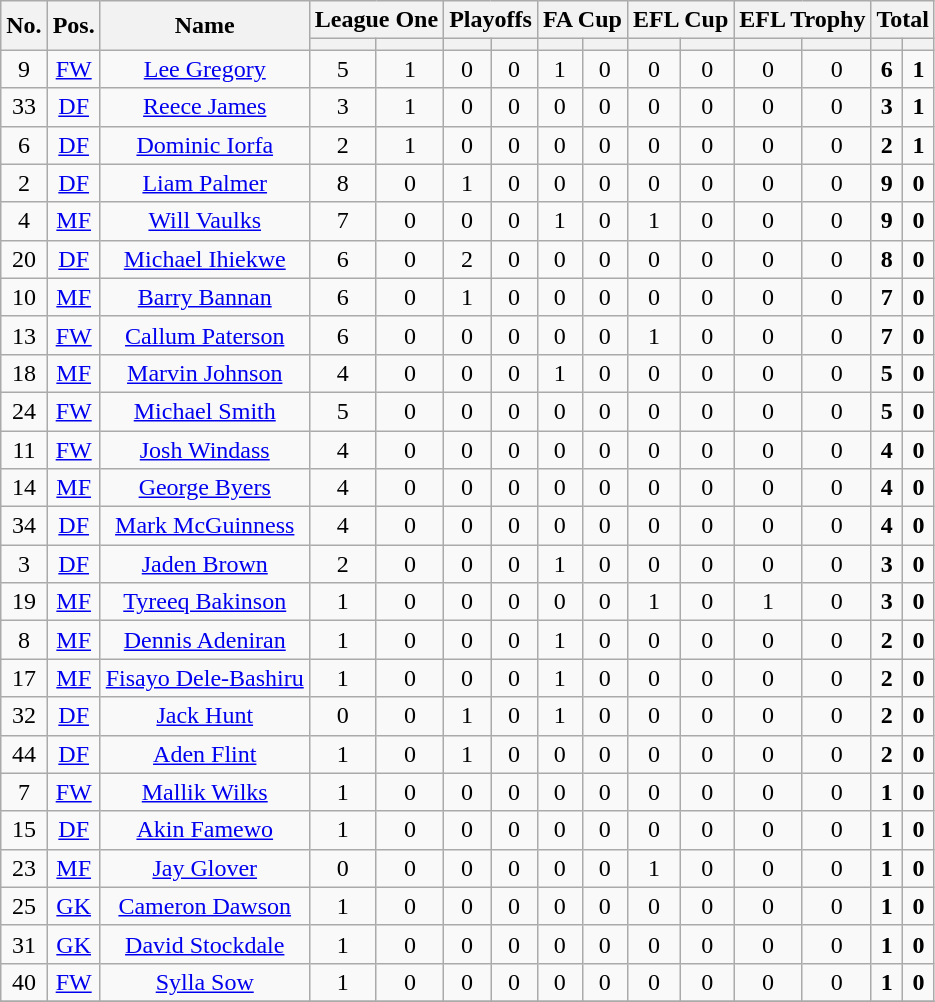<table class="wikitable sortable" style="text-align:center">
<tr>
<th rowspan="2">No.</th>
<th rowspan="2">Pos.</th>
<th rowspan="2">Name</th>
<th colspan="2">League One</th>
<th colspan="2">Playoffs</th>
<th colspan="2">FA Cup</th>
<th colspan="2">EFL Cup</th>
<th colspan="2">EFL Trophy</th>
<th colspan="2">Total</th>
</tr>
<tr>
<th></th>
<th></th>
<th></th>
<th></th>
<th></th>
<th></th>
<th></th>
<th></th>
<th></th>
<th></th>
<th></th>
<th></th>
</tr>
<tr>
<td>9</td>
<td><a href='#'>FW</a></td>
<td><a href='#'>Lee Gregory</a></td>
<td>5</td>
<td>1</td>
<td>0</td>
<td>0</td>
<td>1</td>
<td>0</td>
<td>0</td>
<td>0</td>
<td>0</td>
<td>0</td>
<td><strong>6</strong></td>
<td><strong>1</strong></td>
</tr>
<tr>
<td>33</td>
<td><a href='#'>DF</a></td>
<td><a href='#'>Reece James</a></td>
<td>3</td>
<td>1</td>
<td>0</td>
<td>0</td>
<td>0</td>
<td>0</td>
<td>0</td>
<td>0</td>
<td>0</td>
<td>0</td>
<td><strong>3</strong></td>
<td><strong>1</strong></td>
</tr>
<tr>
<td>6</td>
<td><a href='#'>DF</a></td>
<td><a href='#'>Dominic Iorfa</a></td>
<td>2</td>
<td>1</td>
<td>0</td>
<td>0</td>
<td>0</td>
<td>0</td>
<td>0</td>
<td>0</td>
<td>0</td>
<td>0</td>
<td><strong>2</strong></td>
<td><strong>1</strong></td>
</tr>
<tr>
<td>2</td>
<td><a href='#'>DF</a></td>
<td><a href='#'>Liam Palmer</a></td>
<td>8</td>
<td>0</td>
<td>1</td>
<td>0</td>
<td>0</td>
<td>0</td>
<td>0</td>
<td>0</td>
<td>0</td>
<td>0</td>
<td><strong>9</strong></td>
<td><strong>0</strong></td>
</tr>
<tr>
<td>4</td>
<td><a href='#'>MF</a></td>
<td><a href='#'>Will Vaulks</a></td>
<td>7</td>
<td>0</td>
<td>0</td>
<td>0</td>
<td>1</td>
<td>0</td>
<td>1</td>
<td>0</td>
<td>0</td>
<td>0</td>
<td><strong>9</strong></td>
<td><strong>0</strong></td>
</tr>
<tr>
<td>20</td>
<td><a href='#'>DF</a></td>
<td><a href='#'>Michael Ihiekwe</a></td>
<td>6</td>
<td>0</td>
<td>2</td>
<td>0</td>
<td>0</td>
<td>0</td>
<td>0</td>
<td>0</td>
<td>0</td>
<td>0</td>
<td><strong>8</strong></td>
<td><strong>0</strong></td>
</tr>
<tr>
<td>10</td>
<td><a href='#'>MF</a></td>
<td><a href='#'>Barry Bannan</a></td>
<td>6</td>
<td>0</td>
<td>1</td>
<td>0</td>
<td>0</td>
<td>0</td>
<td>0</td>
<td>0</td>
<td>0</td>
<td>0</td>
<td><strong>7</strong></td>
<td><strong>0</strong></td>
</tr>
<tr>
<td>13</td>
<td><a href='#'>FW</a></td>
<td><a href='#'>Callum Paterson</a></td>
<td>6</td>
<td>0</td>
<td>0</td>
<td>0</td>
<td>0</td>
<td>0</td>
<td>1</td>
<td>0</td>
<td>0</td>
<td>0</td>
<td><strong>7</strong></td>
<td><strong>0</strong></td>
</tr>
<tr>
<td>18</td>
<td><a href='#'>MF</a></td>
<td><a href='#'>Marvin Johnson</a></td>
<td>4</td>
<td>0</td>
<td>0</td>
<td>0</td>
<td>1</td>
<td>0</td>
<td>0</td>
<td>0</td>
<td>0</td>
<td>0</td>
<td><strong>5</strong></td>
<td><strong>0</strong></td>
</tr>
<tr>
<td>24</td>
<td><a href='#'>FW</a></td>
<td><a href='#'>Michael Smith</a></td>
<td>5</td>
<td>0</td>
<td>0</td>
<td>0</td>
<td>0</td>
<td>0</td>
<td>0</td>
<td>0</td>
<td>0</td>
<td>0</td>
<td><strong>5</strong></td>
<td><strong>0</strong></td>
</tr>
<tr>
<td>11</td>
<td><a href='#'>FW</a></td>
<td><a href='#'>Josh Windass</a></td>
<td>4</td>
<td>0</td>
<td>0</td>
<td>0</td>
<td>0</td>
<td>0</td>
<td>0</td>
<td>0</td>
<td>0</td>
<td>0</td>
<td><strong>4</strong></td>
<td><strong>0</strong></td>
</tr>
<tr>
<td>14</td>
<td><a href='#'>MF</a></td>
<td><a href='#'>George Byers</a></td>
<td>4</td>
<td>0</td>
<td>0</td>
<td>0</td>
<td>0</td>
<td>0</td>
<td>0</td>
<td>0</td>
<td>0</td>
<td>0</td>
<td><strong>4</strong></td>
<td><strong>0</strong></td>
</tr>
<tr>
<td>34</td>
<td><a href='#'>DF</a></td>
<td><a href='#'>Mark McGuinness</a></td>
<td>4</td>
<td>0</td>
<td>0</td>
<td>0</td>
<td>0</td>
<td>0</td>
<td>0</td>
<td>0</td>
<td>0</td>
<td>0</td>
<td><strong>4</strong></td>
<td><strong>0</strong></td>
</tr>
<tr>
<td>3</td>
<td><a href='#'>DF</a></td>
<td><a href='#'>Jaden Brown</a></td>
<td>2</td>
<td>0</td>
<td>0</td>
<td>0</td>
<td>1</td>
<td>0</td>
<td>0</td>
<td>0</td>
<td>0</td>
<td>0</td>
<td><strong>3</strong></td>
<td><strong>0</strong></td>
</tr>
<tr>
<td>19</td>
<td><a href='#'>MF</a></td>
<td><a href='#'>Tyreeq Bakinson</a></td>
<td>1</td>
<td>0</td>
<td>0</td>
<td>0</td>
<td>0</td>
<td>0</td>
<td>1</td>
<td>0</td>
<td>1</td>
<td>0</td>
<td><strong>3</strong></td>
<td><strong>0</strong></td>
</tr>
<tr>
<td>8</td>
<td><a href='#'>MF</a></td>
<td><a href='#'>Dennis Adeniran</a></td>
<td>1</td>
<td>0</td>
<td>0</td>
<td>0</td>
<td>1</td>
<td>0</td>
<td>0</td>
<td>0</td>
<td>0</td>
<td>0</td>
<td><strong>2</strong></td>
<td><strong>0</strong></td>
</tr>
<tr>
<td>17</td>
<td><a href='#'>MF</a></td>
<td><a href='#'>Fisayo Dele-Bashiru</a></td>
<td>1</td>
<td>0</td>
<td>0</td>
<td>0</td>
<td>1</td>
<td>0</td>
<td>0</td>
<td>0</td>
<td>0</td>
<td>0</td>
<td><strong>2</strong></td>
<td><strong>0</strong></td>
</tr>
<tr>
<td>32</td>
<td><a href='#'>DF</a></td>
<td><a href='#'>Jack Hunt</a></td>
<td>0</td>
<td>0</td>
<td>1</td>
<td>0</td>
<td>1</td>
<td>0</td>
<td>0</td>
<td>0</td>
<td>0</td>
<td>0</td>
<td><strong>2</strong></td>
<td><strong>0</strong></td>
</tr>
<tr>
<td>44</td>
<td><a href='#'>DF</a></td>
<td><a href='#'>Aden Flint</a></td>
<td>1</td>
<td>0</td>
<td>1</td>
<td>0</td>
<td>0</td>
<td>0</td>
<td>0</td>
<td>0</td>
<td>0</td>
<td>0</td>
<td><strong>2</strong></td>
<td><strong>0</strong></td>
</tr>
<tr>
<td>7</td>
<td><a href='#'>FW</a></td>
<td><a href='#'>Mallik Wilks</a></td>
<td>1</td>
<td>0</td>
<td>0</td>
<td>0</td>
<td>0</td>
<td>0</td>
<td>0</td>
<td>0</td>
<td>0</td>
<td>0</td>
<td><strong>1</strong></td>
<td><strong>0</strong></td>
</tr>
<tr>
<td>15</td>
<td><a href='#'>DF</a></td>
<td><a href='#'>Akin Famewo</a></td>
<td>1</td>
<td>0</td>
<td>0</td>
<td>0</td>
<td>0</td>
<td>0</td>
<td>0</td>
<td>0</td>
<td>0</td>
<td>0</td>
<td><strong>1</strong></td>
<td><strong>0</strong></td>
</tr>
<tr>
<td>23</td>
<td><a href='#'>MF</a></td>
<td><a href='#'>Jay Glover</a></td>
<td>0</td>
<td>0</td>
<td>0</td>
<td>0</td>
<td>0</td>
<td>0</td>
<td>1</td>
<td>0</td>
<td>0</td>
<td>0</td>
<td><strong>1</strong></td>
<td><strong>0</strong></td>
</tr>
<tr>
<td>25</td>
<td><a href='#'>GK</a></td>
<td><a href='#'>Cameron Dawson</a></td>
<td>1</td>
<td>0</td>
<td>0</td>
<td>0</td>
<td>0</td>
<td>0</td>
<td>0</td>
<td>0</td>
<td>0</td>
<td>0</td>
<td><strong>1</strong></td>
<td><strong>0</strong></td>
</tr>
<tr>
<td>31</td>
<td><a href='#'>GK</a></td>
<td><a href='#'>David Stockdale</a></td>
<td>1</td>
<td>0</td>
<td>0</td>
<td>0</td>
<td>0</td>
<td>0</td>
<td>0</td>
<td>0</td>
<td>0</td>
<td>0</td>
<td><strong>1</strong></td>
<td><strong>0</strong></td>
</tr>
<tr>
<td>40</td>
<td><a href='#'>FW</a></td>
<td><a href='#'>Sylla Sow</a></td>
<td>1</td>
<td>0</td>
<td>0</td>
<td>0</td>
<td>0</td>
<td>0</td>
<td>0</td>
<td>0</td>
<td>0</td>
<td>0</td>
<td><strong>1</strong></td>
<td><strong>0</strong></td>
</tr>
<tr>
</tr>
</table>
